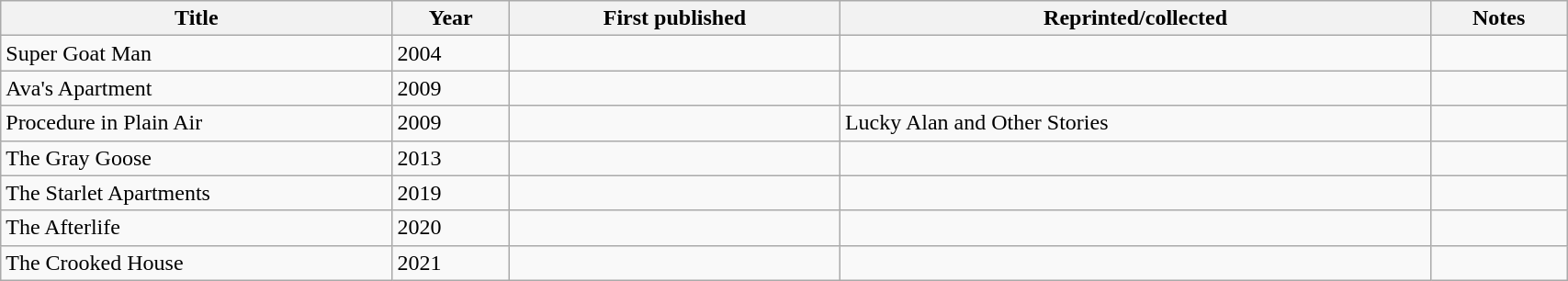<table class='wikitable sortable' width='90%'>
<tr>
<th width=25%>Title</th>
<th>Year</th>
<th>First published</th>
<th>Reprinted/collected</th>
<th>Notes</th>
</tr>
<tr>
<td>Super Goat Man</td>
<td>2004</td>
<td></td>
<td></td>
<td></td>
</tr>
<tr>
<td>Ava's Apartment</td>
<td>2009</td>
<td></td>
<td></td>
<td></td>
</tr>
<tr>
<td>Procedure in Plain Air</td>
<td>2009</td>
<td></td>
<td>Lucky Alan and Other Stories</td>
<td></td>
</tr>
<tr>
<td>The Gray Goose</td>
<td>2013</td>
<td></td>
<td></td>
<td></td>
</tr>
<tr>
<td>The Starlet Apartments</td>
<td>2019</td>
<td></td>
<td></td>
<td></td>
</tr>
<tr>
<td>The Afterlife</td>
<td>2020</td>
<td></td>
<td></td>
<td></td>
</tr>
<tr>
<td>The Crooked House</td>
<td>2021</td>
<td></td>
<td></td>
<td></td>
</tr>
</table>
